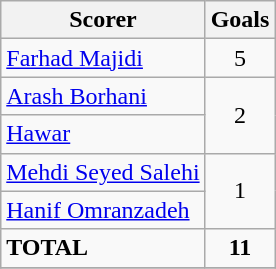<table class="wikitable">
<tr>
<th>Scorer</th>
<th>Goals</th>
</tr>
<tr>
<td> <a href='#'>Farhad Majidi</a></td>
<td align=center>5</td>
</tr>
<tr>
<td> <a href='#'>Arash Borhani</a></td>
<td rowspan="2" align=center>2</td>
</tr>
<tr>
<td> <a href='#'>Hawar</a></td>
</tr>
<tr>
<td> <a href='#'>Mehdi Seyed Salehi</a></td>
<td rowspan="2" align=center>1</td>
</tr>
<tr>
<td> <a href='#'>Hanif Omranzadeh</a></td>
</tr>
<tr>
<td><strong>TOTAL</strong></td>
<td align=center><strong>11</strong></td>
</tr>
<tr>
</tr>
</table>
